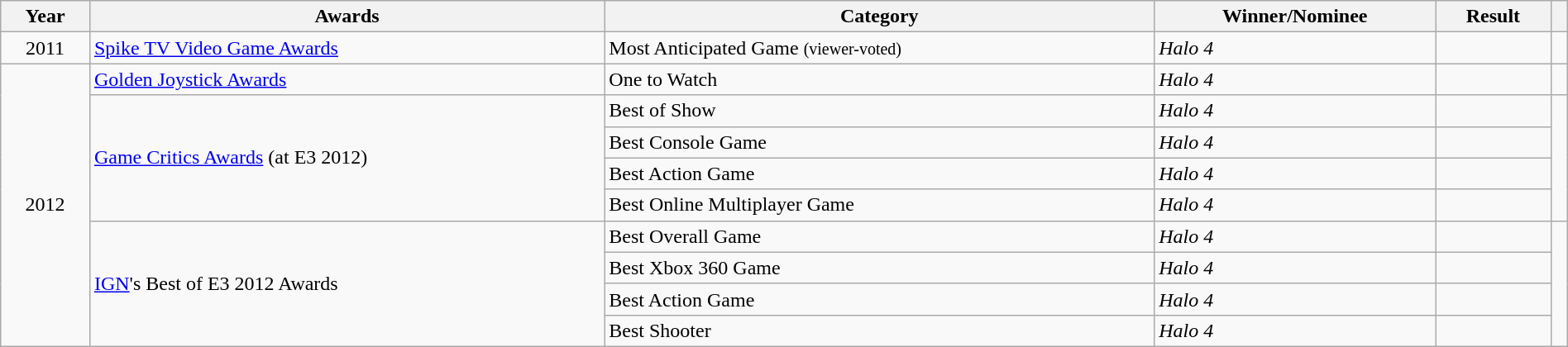<table class="wikitable mw-collapsible mw-collapsed" style="width:100%;">
<tr>
<th>Year</th>
<th>Awards</th>
<th>Category</th>
<th>Winner/Nominee</th>
<th>Result</th>
<th></th>
</tr>
<tr>
<td style="text-align:center;">2011</td>
<td><a href='#'>Spike TV Video Game Awards</a></td>
<td>Most Anticipated Game <small>(viewer-voted)</small></td>
<td><em>Halo 4</em></td>
<td></td>
<td style="text-align:center;"></td>
</tr>
<tr>
<td rowspan="9" style="text-align:center;">2012</td>
<td><a href='#'>Golden Joystick Awards</a></td>
<td>One to Watch</td>
<td><em>Halo 4</em></td>
<td></td>
<td style="text-align:center;"></td>
</tr>
<tr>
<td rowspan="4"><a href='#'>Game Critics Awards</a> (at E3 2012)</td>
<td>Best of Show</td>
<td><em>Halo 4</em></td>
<td></td>
<td rowspan="4" style="text-align:center;"><br></td>
</tr>
<tr>
<td>Best Console Game</td>
<td><em>Halo 4</em></td>
<td></td>
</tr>
<tr>
<td>Best Action Game</td>
<td><em>Halo 4</em></td>
<td></td>
</tr>
<tr>
<td>Best Online Multiplayer Game</td>
<td><em>Halo 4</em></td>
<td></td>
</tr>
<tr>
<td rowspan="4"><a href='#'>IGN</a>'s Best of E3 2012 Awards</td>
<td>Best Overall Game</td>
<td><em>Halo 4</em></td>
<td></td>
<td rowspan="4" style="text-align:center;"></td>
</tr>
<tr>
<td>Best Xbox 360 Game</td>
<td><em>Halo 4</em></td>
<td></td>
</tr>
<tr>
<td>Best Action Game</td>
<td><em>Halo 4</em></td>
<td></td>
</tr>
<tr>
<td>Best Shooter</td>
<td><em>Halo 4</em></td>
<td></td>
</tr>
</table>
